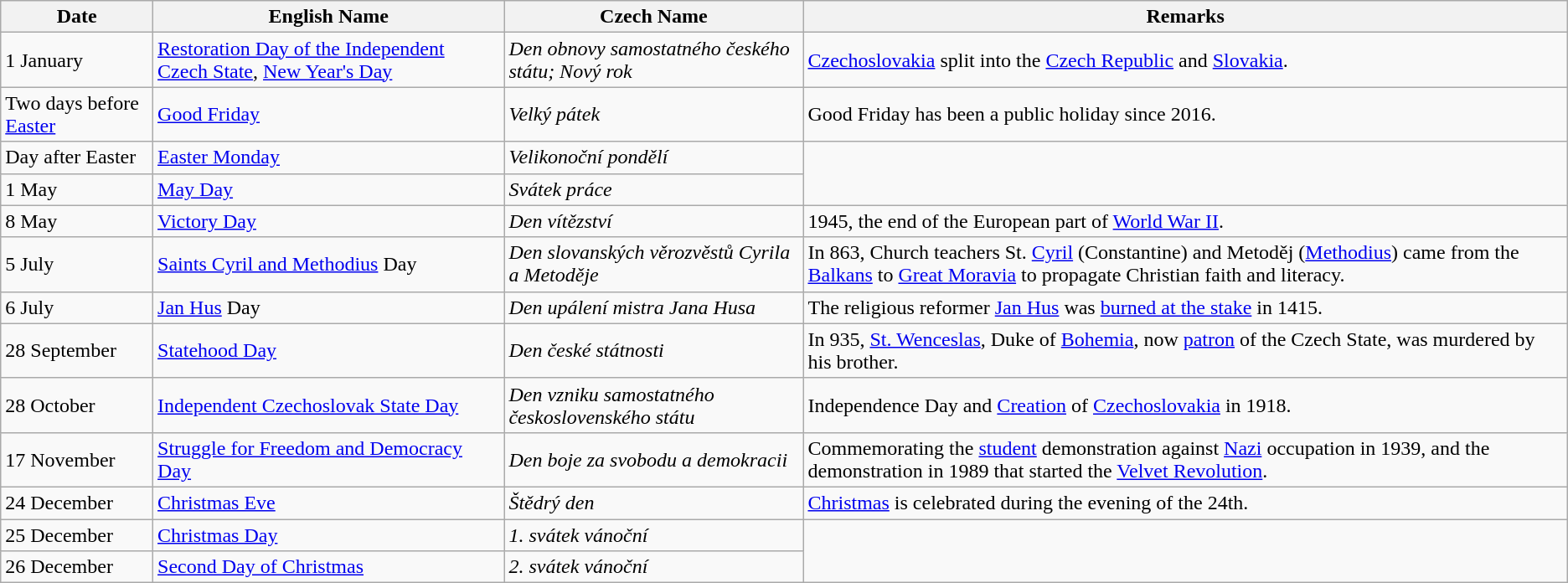<table class="wikitable">
<tr>
<th>Date</th>
<th>English Name</th>
<th>Czech Name</th>
<th>Remarks</th>
</tr>
<tr>
<td>1 January</td>
<td><a href='#'>Restoration Day of the Independent Czech State</a>, <a href='#'>New Year's Day</a></td>
<td><em>Den obnovy samostatného českého státu; Nový rok</em></td>
<td><a href='#'>Czechoslovakia</a> split into the <a href='#'>Czech Republic</a> and <a href='#'>Slovakia</a>.</td>
</tr>
<tr>
<td>Two days before <a href='#'>Easter</a></td>
<td><a href='#'>Good Friday</a></td>
<td><em>Velký pátek</em></td>
<td>Good Friday has been a public holiday since 2016.</td>
</tr>
<tr>
<td>Day after Easter</td>
<td><a href='#'>Easter Monday</a></td>
<td><em>Velikonoční pondělí</em></td>
</tr>
<tr>
<td>1 May</td>
<td><a href='#'>May Day</a></td>
<td><em>Svátek práce</em></td>
</tr>
<tr>
<td>8 May</td>
<td><a href='#'>Victory Day</a></td>
<td><em>Den vítězství</em></td>
<td>1945, the end of the European part of <a href='#'>World War II</a>.</td>
</tr>
<tr>
<td>5 July</td>
<td><a href='#'>Saints Cyril and Methodius</a> Day</td>
<td><em>Den slovanských věrozvěstů Cyrila a Metoděje</em></td>
<td>In 863, Church teachers St. <a href='#'>Cyril</a> (Constantine) and Metoděj (<a href='#'>Methodius</a>) came from the <a href='#'>Balkans</a> to <a href='#'>Great Moravia</a> to propagate Christian faith and literacy.</td>
</tr>
<tr>
<td>6 July</td>
<td><a href='#'>Jan Hus</a> Day</td>
<td><em>Den upálení mistra Jana Husa</em></td>
<td>The religious reformer <a href='#'>Jan Hus</a> was <a href='#'>burned at the stake</a> in 1415.</td>
</tr>
<tr>
<td>28 September</td>
<td><a href='#'>Statehood Day</a></td>
<td><em>Den české státnosti</em></td>
<td>In 935, <a href='#'>St. Wenceslas</a>, Duke of <a href='#'>Bohemia</a>, now <a href='#'>patron</a> of the Czech State, was murdered by his brother.</td>
</tr>
<tr>
<td>28 October</td>
<td><a href='#'>Independent Czechoslovak State Day</a></td>
<td><em>Den vzniku samostatného československého státu</em></td>
<td>Independence Day and <a href='#'>Creation</a> of <a href='#'>Czechoslovakia</a> in 1918.</td>
</tr>
<tr>
<td>17 November</td>
<td><a href='#'>Struggle for Freedom and Democracy Day</a></td>
<td><em>Den boje za svobodu a demokracii</em></td>
<td>Commemorating the <a href='#'>student</a> demonstration against <a href='#'>Nazi</a> occupation in 1939, and the demonstration in 1989 that started the <a href='#'>Velvet Revolution</a>.</td>
</tr>
<tr>
<td>24 December</td>
<td><a href='#'>Christmas Eve</a></td>
<td><em>Štědrý den</em></td>
<td><a href='#'>Christmas</a> is celebrated during the evening of the 24th.</td>
</tr>
<tr>
<td>25 December</td>
<td><a href='#'>Christmas Day</a></td>
<td><em>1. svátek vánoční</em></td>
</tr>
<tr>
<td>26 December</td>
<td><a href='#'>Second Day of Christmas</a></td>
<td><em>2. svátek vánoční</em></td>
</tr>
</table>
